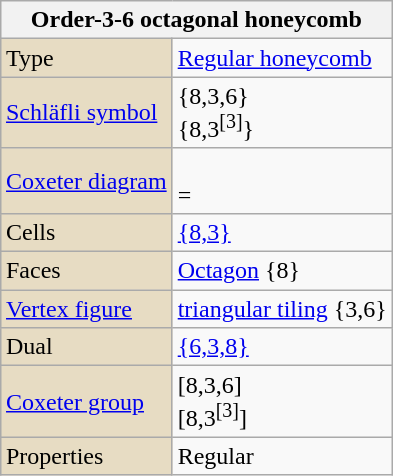<table class="wikitable" align="right" style="margin-left:10px">
<tr>
<th bgcolor=#e7dcc3 colspan=2>Order-3-6 octagonal honeycomb</th>
</tr>
<tr>
<td bgcolor=#e7dcc3>Type</td>
<td><a href='#'>Regular honeycomb</a></td>
</tr>
<tr>
<td bgcolor=#e7dcc3><a href='#'>Schläfli symbol</a></td>
<td>{8,3,6}<br>{8,3<sup>[3]</sup>}</td>
</tr>
<tr>
<td bgcolor=#e7dcc3><a href='#'>Coxeter diagram</a></td>
<td><br> = </td>
</tr>
<tr>
<td bgcolor=#e7dcc3>Cells</td>
<td><a href='#'>{8,3}</a> </td>
</tr>
<tr>
<td bgcolor=#e7dcc3>Faces</td>
<td><a href='#'>Octagon</a> {8}</td>
</tr>
<tr>
<td bgcolor=#e7dcc3><a href='#'>Vertex figure</a></td>
<td><a href='#'>triangular tiling</a> {3,6}</td>
</tr>
<tr>
<td bgcolor=#e7dcc3>Dual</td>
<td><a href='#'>{6,3,8}</a></td>
</tr>
<tr>
<td bgcolor=#e7dcc3><a href='#'>Coxeter group</a></td>
<td>[8,3,6]<br>[8,3<sup>[3]</sup>]</td>
</tr>
<tr>
<td bgcolor=#e7dcc3>Properties</td>
<td>Regular</td>
</tr>
</table>
